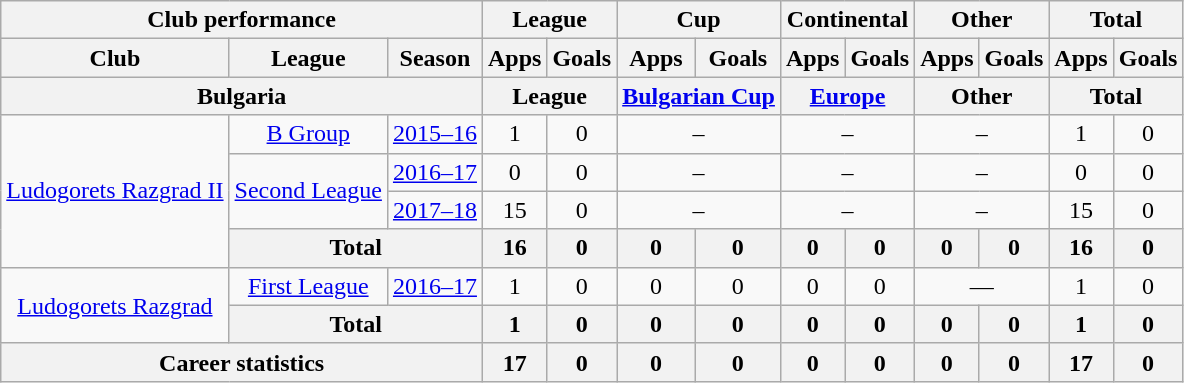<table class="wikitable" style="text-align: center">
<tr>
<th Colspan="3">Club performance</th>
<th Colspan="2">League</th>
<th Colspan="2">Cup</th>
<th Colspan="2">Continental</th>
<th Colspan="2">Other</th>
<th Colspan="3">Total</th>
</tr>
<tr>
<th>Club</th>
<th>League</th>
<th>Season</th>
<th>Apps</th>
<th>Goals</th>
<th>Apps</th>
<th>Goals</th>
<th>Apps</th>
<th>Goals</th>
<th>Apps</th>
<th>Goals</th>
<th>Apps</th>
<th>Goals</th>
</tr>
<tr>
<th Colspan="3">Bulgaria</th>
<th Colspan="2">League</th>
<th Colspan="2"><a href='#'>Bulgarian Cup</a></th>
<th Colspan="2"><a href='#'>Europe</a></th>
<th Colspan="2">Other</th>
<th Colspan="2">Total</th>
</tr>
<tr>
<td rowspan="4" valign="center"><a href='#'>Ludogorets Razgrad II</a></td>
<td rowspan="1"><a href='#'>B Group</a></td>
<td><a href='#'>2015–16</a></td>
<td>1</td>
<td>0</td>
<td colspan="2">–</td>
<td colspan="2">–</td>
<td colspan="2">–</td>
<td>1</td>
<td>0</td>
</tr>
<tr>
<td rowspan="2"><a href='#'>Second League</a></td>
<td><a href='#'>2016–17</a></td>
<td>0</td>
<td>0</td>
<td colspan="2">–</td>
<td colspan="2">–</td>
<td colspan="2">–</td>
<td>0</td>
<td>0</td>
</tr>
<tr>
<td><a href='#'>2017–18</a></td>
<td>15</td>
<td>0</td>
<td colspan="2">–</td>
<td colspan="2">–</td>
<td colspan="2">–</td>
<td>15</td>
<td>0</td>
</tr>
<tr>
<th colspan=2>Total</th>
<th>16</th>
<th>0</th>
<th>0</th>
<th>0</th>
<th>0</th>
<th>0</th>
<th>0</th>
<th>0</th>
<th>16</th>
<th>0</th>
</tr>
<tr>
<td rowspan="2" valign="center"><a href='#'>Ludogorets Razgrad</a></td>
<td rowspan="1"><a href='#'>First League</a></td>
<td><a href='#'>2016–17</a></td>
<td>1</td>
<td>0</td>
<td>0</td>
<td>0</td>
<td>0</td>
<td>0</td>
<td colspan="2">—</td>
<td>1</td>
<td>0</td>
</tr>
<tr>
<th colspan=2>Total</th>
<th>1</th>
<th>0</th>
<th>0</th>
<th>0</th>
<th>0</th>
<th>0</th>
<th>0</th>
<th>0</th>
<th>1</th>
<th>0</th>
</tr>
<tr>
<th colspan="3">Career statistics</th>
<th>17</th>
<th>0</th>
<th>0</th>
<th>0</th>
<th>0</th>
<th>0</th>
<th>0</th>
<th>0</th>
<th>17</th>
<th>0</th>
</tr>
</table>
